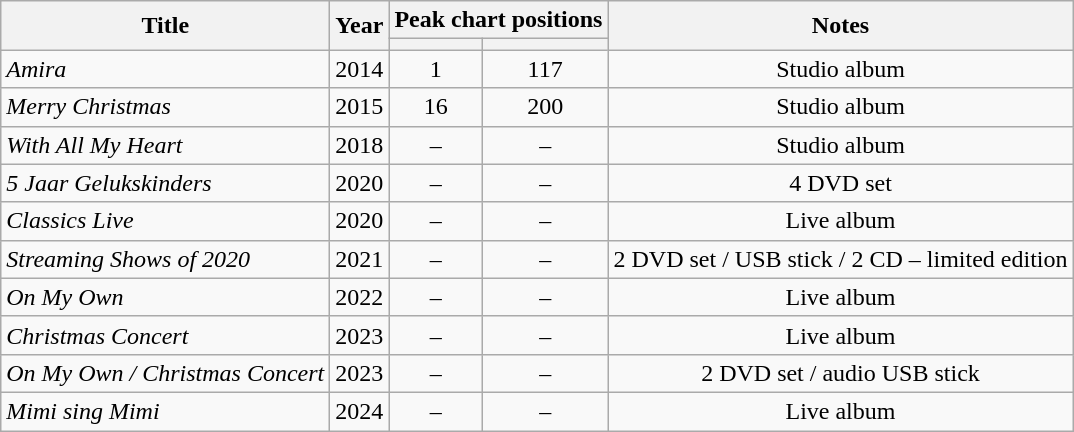<table class="wikitable" style="text-align:center;">
<tr>
<th scope="col" rowspan="2">Title</th>
<th scope="col" rowspan="2">Year</th>
<th scope="col" colspan="2">Peak chart positions</th>
<th scope="col" rowspan="2">Notes</th>
</tr>
<tr>
<th scope="col"></th>
<th scope="col"></th>
</tr>
<tr>
<td style="text-align:left;"><em>Amira</em></td>
<td>2014</td>
<td>1</td>
<td>117</td>
<td>Studio album</td>
</tr>
<tr>
<td style="text-align:left;"><em>Merry Christmas</em></td>
<td>2015</td>
<td>16</td>
<td>200</td>
<td>Studio album</td>
</tr>
<tr>
<td style="text-align:left;"><em>With All My Heart</em></td>
<td>2018</td>
<td>–</td>
<td>–</td>
<td>Studio album</td>
</tr>
<tr>
<td style="text-align:left;"><em>5 Jaar Gelukskinders</em></td>
<td>2020</td>
<td>–</td>
<td>–</td>
<td>4 DVD set</td>
</tr>
<tr>
<td style="text-align:left;"><em>Classics Live</em></td>
<td>2020</td>
<td>–</td>
<td>–</td>
<td>Live album</td>
</tr>
<tr>
<td style="text-align:left;"><em>Streaming Shows of 2020</em></td>
<td>2021</td>
<td>–</td>
<td>–</td>
<td>2 DVD set / USB stick / 2 CD – limited edition</td>
</tr>
<tr>
<td style="text-align:left;"><em>On My Own</em></td>
<td>2022</td>
<td>–</td>
<td>–</td>
<td>Live album</td>
</tr>
<tr>
<td style="text-align:left;"><em>Christmas Concert</em></td>
<td>2023</td>
<td>–</td>
<td>–</td>
<td>Live album</td>
</tr>
<tr>
<td style="text-align:left;"><em>On My Own / Christmas Concert</em></td>
<td>2023</td>
<td>–</td>
<td>–</td>
<td>2 DVD set / audio USB stick</td>
</tr>
<tr>
<td style="text-align:left;"><em>Mimi sing Mimi</em></td>
<td>2024</td>
<td>–</td>
<td>–</td>
<td>Live album</td>
</tr>
</table>
